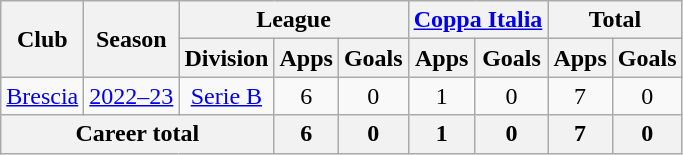<table class="wikitable" style="text-align:center">
<tr>
<th rowspan="2">Club</th>
<th rowspan="2">Season</th>
<th colspan="3">League</th>
<th colspan="2"><a href='#'>Coppa Italia</a></th>
<th colspan="2">Total</th>
</tr>
<tr>
<th>Division</th>
<th>Apps</th>
<th>Goals</th>
<th>Apps</th>
<th>Goals</th>
<th>Apps</th>
<th>Goals</th>
</tr>
<tr>
<td><a href='#'>Brescia</a></td>
<td><a href='#'>2022–23</a></td>
<td><a href='#'>Serie B</a></td>
<td>6</td>
<td>0</td>
<td>1</td>
<td>0</td>
<td>7</td>
<td>0</td>
</tr>
<tr>
<th colspan="3">Career total</th>
<th>6</th>
<th>0</th>
<th>1</th>
<th>0</th>
<th>7</th>
<th>0</th>
</tr>
</table>
